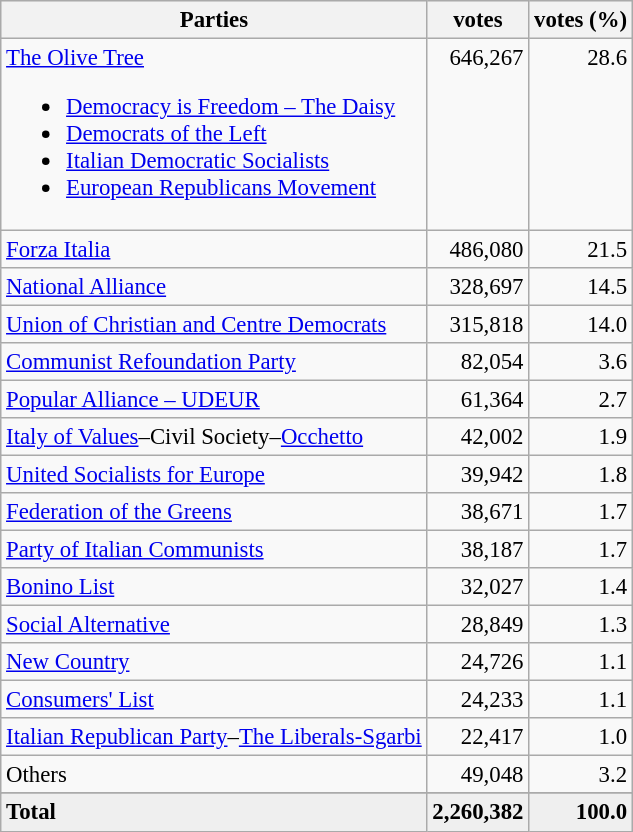<table class="wikitable" style="font-size:95%">
<tr bgcolor="EFEFEF">
<th>Parties</th>
<th>votes</th>
<th>votes (%)</th>
</tr>
<tr>
<td><a href='#'>The Olive Tree</a><br><ul><li><a href='#'>Democracy is Freedom – The Daisy</a></li><li><a href='#'>Democrats of the Left</a></li><li><a href='#'>Italian Democratic Socialists</a></li><li><a href='#'>European Republicans Movement</a></li></ul></td>
<td align=right valign=top>646,267</td>
<td align=right valign=top>28.6</td>
</tr>
<tr>
<td><a href='#'>Forza Italia</a></td>
<td align=right>486,080</td>
<td align=right>21.5</td>
</tr>
<tr>
<td><a href='#'>National Alliance</a></td>
<td align=right>328,697</td>
<td align=right>14.5</td>
</tr>
<tr>
<td><a href='#'>Union of Christian and Centre Democrats</a></td>
<td align=right>315,818</td>
<td align=right>14.0</td>
</tr>
<tr>
<td><a href='#'>Communist Refoundation Party</a></td>
<td align=right>82,054</td>
<td align=right>3.6</td>
</tr>
<tr>
<td><a href='#'>Popular Alliance – UDEUR</a></td>
<td align=right>61,364</td>
<td align=right>2.7</td>
</tr>
<tr>
<td><a href='#'>Italy of Values</a>–Civil Society–<a href='#'>Occhetto</a></td>
<td align=right>42,002</td>
<td align=right>1.9</td>
</tr>
<tr>
<td><a href='#'>United Socialists for Europe</a></td>
<td align=right>39,942</td>
<td align=right>1.8</td>
</tr>
<tr>
<td><a href='#'>Federation of the Greens</a></td>
<td align=right>38,671</td>
<td align=right>1.7</td>
</tr>
<tr>
<td><a href='#'>Party of Italian Communists</a></td>
<td align=right>38,187</td>
<td align=right>1.7</td>
</tr>
<tr>
<td><a href='#'>Bonino List</a></td>
<td align=right>32,027</td>
<td align=right>1.4</td>
</tr>
<tr>
<td><a href='#'>Social Alternative</a></td>
<td align=right>28,849</td>
<td align=right>1.3</td>
</tr>
<tr>
<td><a href='#'>New Country</a></td>
<td align=right>24,726</td>
<td align=right>1.1</td>
</tr>
<tr>
<td><a href='#'>Consumers' List</a></td>
<td align=right>24,233</td>
<td align=right>1.1</td>
</tr>
<tr>
<td><a href='#'>Italian Republican Party</a>–<a href='#'>The Liberals-Sgarbi</a></td>
<td align=right>22,417</td>
<td align=right>1.0</td>
</tr>
<tr>
<td>Others</td>
<td align=right>49,048</td>
<td align=right>3.2</td>
</tr>
<tr>
</tr>
<tr bgcolor="EFEFEF">
<td><strong>Total</strong></td>
<td align=right><strong>2,260,382</strong></td>
<td align=right><strong>100.0</strong></td>
</tr>
</table>
